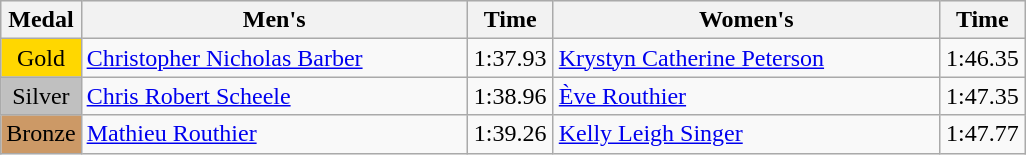<table class="wikitable" style="text-align:center">
<tr bgcolor="#efefef">
<th>Medal</th>
<th width="250">Men's</th>
<th width="50">Time</th>
<th width="250">Women's</th>
<th width="50">Time</th>
</tr>
<tr>
<td bgcolor="gold">Gold</td>
<td style="text-align:left"> <a href='#'>Christopher Nicholas Barber</a></td>
<td>1:37.93</td>
<td style="text-align:left"> <a href='#'>Krystyn Catherine Peterson</a></td>
<td>1:46.35</td>
</tr>
<tr>
<td bgcolor="silver">Silver</td>
<td style="text-align:left"> <a href='#'>Chris Robert Scheele</a></td>
<td>1:38.96</td>
<td style="text-align:left"> <a href='#'>Ève Routhier</a></td>
<td>1:47.35</td>
</tr>
<tr>
<td bgcolor="CC9966">Bronze</td>
<td style="text-align:left"> <a href='#'>Mathieu Routhier</a></td>
<td>1:39.26</td>
<td style="text-align:left"> <a href='#'>Kelly Leigh Singer</a></td>
<td>1:47.77</td>
</tr>
</table>
